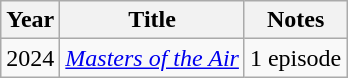<table class="wikitable">
<tr>
<th>Year</th>
<th>Title</th>
<th>Notes</th>
</tr>
<tr>
<td>2024</td>
<td><em><a href='#'>Masters of the Air</a></em></td>
<td>1 episode</td>
</tr>
</table>
